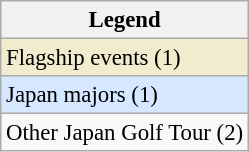<table class="wikitable" style="font-size:95%;">
<tr>
<th>Legend</th>
</tr>
<tr style="background:#f2ecce;">
<td>Flagship events (1)</td>
</tr>
<tr style="background:#D6E8FF;">
<td>Japan majors (1)</td>
</tr>
<tr>
<td>Other Japan Golf Tour (2)</td>
</tr>
</table>
